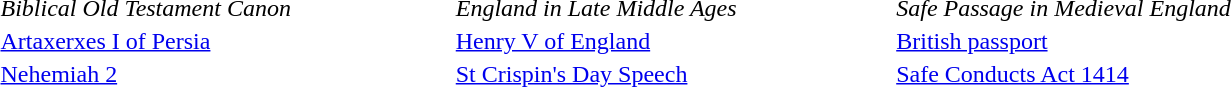<table style="width: 75%; border: none; text-align: left;">
<tr>
<td><span><em>Biblical Old Testament Canon</em></span></td>
<td><span><em>England in Late Middle Ages</em></span></td>
<td><span><em>Safe Passage in Medieval England</em></span></td>
</tr>
<tr>
<td><a href='#'>Artaxerxes I of Persia</a></td>
<td><a href='#'>Henry V of England</a></td>
<td><a href='#'>British passport</a></td>
</tr>
<tr>
<td><a href='#'>Nehemiah 2</a></td>
<td><a href='#'>St Crispin's Day Speech</a></td>
<td><a href='#'>Safe Conducts Act 1414</a></td>
</tr>
</table>
